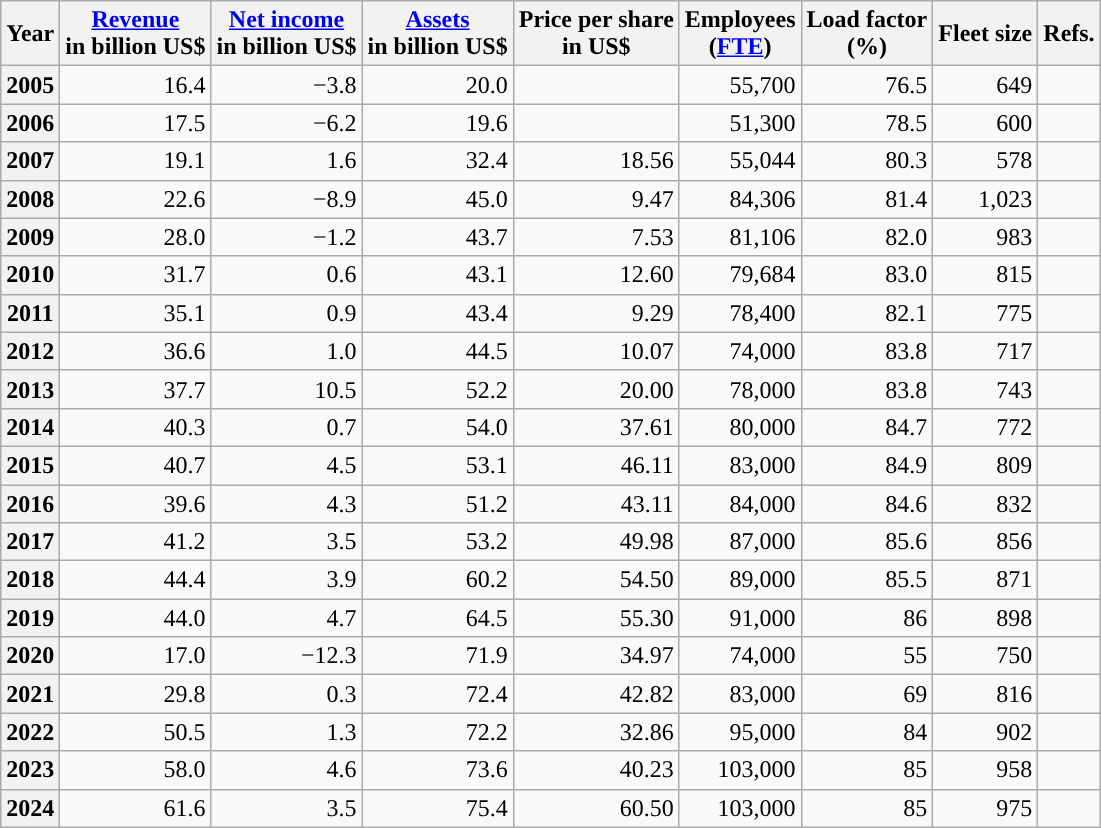<table class="wikitable sortable" style="text-align:right;">
<tr>
<th scope="col">Year</th>
<th scope="col"><a href='#'>Revenue</a><br>in billion US$</th>
<th scope="col"><a href='#'>Net income</a><br>in billion US$</th>
<th scope="col"><a href='#'>Assets</a><br>in billion US$</th>
<th scope="col">Price per share<br>in US$<br></th>
<th>Employees<br>(<a href='#'>FTE</a>)</th>
<th>Load factor<br>(%)</th>
<th>Fleet size</th>
<th scope="col">Refs.</th>
</tr>
<tr>
<th scope="row">2005</th>
<td>16.4</td>
<td><span>−3.8</span></td>
<td>20.0</td>
<td></td>
<td>55,700</td>
<td>76.5</td>
<td>649</td>
<td></td>
</tr>
<tr>
<th scope="row">2006</th>
<td>17.5</td>
<td><span>−6.2</span></td>
<td>19.6</td>
<td></td>
<td>51,300</td>
<td>78.5</td>
<td>600</td>
<td></td>
</tr>
<tr>
<th scope="row">2007</th>
<td>19.1</td>
<td>1.6</td>
<td>32.4</td>
<td>18.56</td>
<td>55,044</td>
<td>80.3</td>
<td>578</td>
<td></td>
</tr>
<tr>
<th scope="row">2008</th>
<td>22.6</td>
<td><span>−8.9</span></td>
<td>45.0</td>
<td>9.47</td>
<td>84,306</td>
<td>81.4</td>
<td>1,023</td>
<td></td>
</tr>
<tr>
<th scope="row">2009</th>
<td>28.0</td>
<td><span>−1.2</span></td>
<td>43.7</td>
<td>7.53</td>
<td>81,106</td>
<td>82.0</td>
<td>983</td>
<td></td>
</tr>
<tr>
<th scope="row">2010</th>
<td>31.7</td>
<td>0.6</td>
<td>43.1</td>
<td>12.60</td>
<td>79,684</td>
<td>83.0</td>
<td>815</td>
<td></td>
</tr>
<tr>
<th scope="row">2011</th>
<td>35.1</td>
<td>0.9</td>
<td>43.4</td>
<td>9.29</td>
<td>78,400</td>
<td>82.1</td>
<td>775</td>
<td></td>
</tr>
<tr>
<th scope="row">2012</th>
<td>36.6</td>
<td>1.0</td>
<td>44.5</td>
<td>10.07</td>
<td>74,000</td>
<td>83.8</td>
<td>717</td>
<td></td>
</tr>
<tr>
<th scope="row">2013</th>
<td>37.7</td>
<td>10.5</td>
<td>52.2</td>
<td>20.00</td>
<td>78,000</td>
<td>83.8</td>
<td>743</td>
<td></td>
</tr>
<tr>
<th scope="row">2014</th>
<td>40.3</td>
<td>0.7</td>
<td>54.0</td>
<td>37.61</td>
<td>80,000</td>
<td>84.7</td>
<td>772</td>
<td></td>
</tr>
<tr>
<th scope="row">2015</th>
<td>40.7</td>
<td>4.5</td>
<td>53.1</td>
<td>46.11</td>
<td>83,000</td>
<td>84.9</td>
<td>809</td>
<td></td>
</tr>
<tr>
<th scope="row">2016</th>
<td>39.6</td>
<td>4.3</td>
<td>51.2</td>
<td>43.11</td>
<td>84,000</td>
<td>84.6</td>
<td>832</td>
<td></td>
</tr>
<tr>
<th scope="row">2017</th>
<td>41.2</td>
<td>3.5</td>
<td>53.2</td>
<td>49.98</td>
<td>87,000</td>
<td>85.6</td>
<td>856</td>
<td></td>
</tr>
<tr>
<th scope="row">2018</th>
<td>44.4</td>
<td>3.9</td>
<td>60.2</td>
<td>54.50</td>
<td>89,000</td>
<td>85.5</td>
<td>871</td>
<td></td>
</tr>
<tr>
<th>2019</th>
<td>44.0</td>
<td>4.7</td>
<td>64.5</td>
<td>55.30</td>
<td>91,000</td>
<td>86</td>
<td>898</td>
<td></td>
</tr>
<tr>
<th>2020</th>
<td>17.0</td>
<td><span>−12.3</span></td>
<td>71.9</td>
<td>34.97</td>
<td>74,000</td>
<td>55</td>
<td>750</td>
<td></td>
</tr>
<tr>
<th>2021</th>
<td>29.8</td>
<td>0.3</td>
<td>72.4</td>
<td>42.82</td>
<td>83,000</td>
<td>69</td>
<td>816</td>
<td></td>
</tr>
<tr>
<th>2022</th>
<td>50.5</td>
<td>1.3</td>
<td>72.2</td>
<td>32.86</td>
<td>95,000</td>
<td>84</td>
<td>902</td>
<td></td>
</tr>
<tr>
<th>2023</th>
<td>58.0</td>
<td>4.6</td>
<td>73.6</td>
<td>40.23</td>
<td>103,000</td>
<td>85</td>
<td>958</td>
<td></td>
</tr>
<tr>
<th>2024</th>
<td>61.6</td>
<td>3.5</td>
<td>75.4</td>
<td>60.50</td>
<td>103,000</td>
<td>85</td>
<td>975</td>
<td></td>
</tr>
</table>
